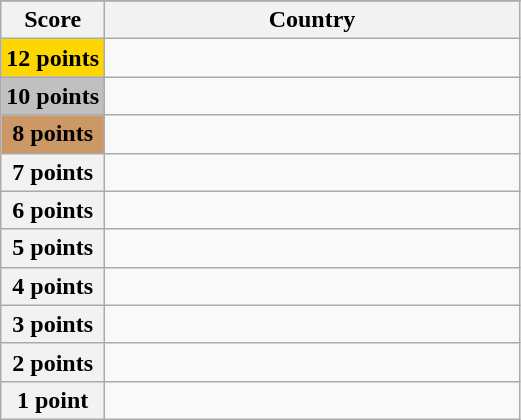<table class="wikitable">
<tr>
</tr>
<tr>
<th scope="col" width="20%">Score</th>
<th scope="col">Country</th>
</tr>
<tr>
<th scope="row" style="background:gold">12 points</th>
<td></td>
</tr>
<tr>
<th scope="row" style="background:silver">10 points</th>
<td></td>
</tr>
<tr>
<th scope="row" style="background:#CC9966">8 points</th>
<td></td>
</tr>
<tr>
<th scope="row">7 points</th>
<td></td>
</tr>
<tr>
<th scope="row">6 points</th>
<td></td>
</tr>
<tr>
<th scope="row">5 points</th>
<td></td>
</tr>
<tr>
<th scope="row">4 points</th>
<td></td>
</tr>
<tr>
<th scope="row">3 points</th>
<td></td>
</tr>
<tr>
<th scope="row">2 points</th>
<td></td>
</tr>
<tr>
<th scope="row">1 point</th>
<td></td>
</tr>
</table>
